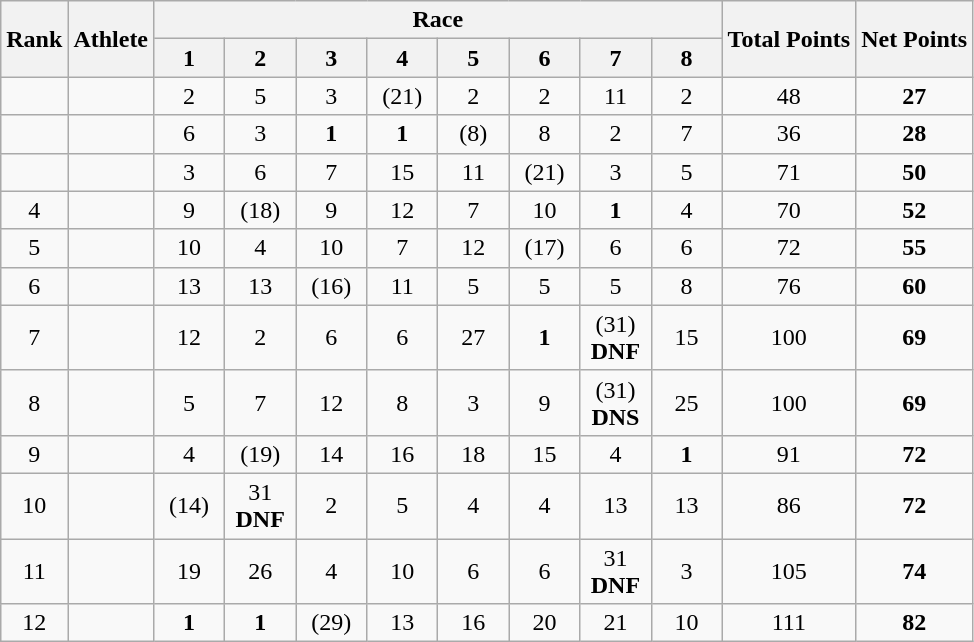<table class="wikitable" style="text-align:center">
<tr>
<th rowspan="2">Rank</th>
<th rowspan="2">Athlete</th>
<th colspan="8">Race</th>
<th rowspan="2">Total Points</th>
<th rowspan="2">Net Points</th>
</tr>
<tr>
<th width=40>1</th>
<th width=40>2</th>
<th width=40>3</th>
<th width=40>4</th>
<th width=40>5</th>
<th width=40>6</th>
<th width=40>7</th>
<th width=40>8</th>
</tr>
<tr>
<td></td>
<td align=left></td>
<td>2</td>
<td>5</td>
<td>3</td>
<td>(21)</td>
<td>2</td>
<td>2</td>
<td>11</td>
<td>2</td>
<td align="center">48</td>
<td align="center"><strong>27</strong></td>
</tr>
<tr>
<td></td>
<td align=left></td>
<td>6</td>
<td>3</td>
<td><strong>1</strong></td>
<td><strong>1</strong></td>
<td>(8)</td>
<td>8</td>
<td>2</td>
<td>7</td>
<td align="center">36</td>
<td align="center"><strong>28</strong></td>
</tr>
<tr>
<td></td>
<td align=left></td>
<td>3</td>
<td>6</td>
<td>7</td>
<td>15</td>
<td>11</td>
<td>(21)</td>
<td>3</td>
<td>5</td>
<td align="center">71</td>
<td align="center"><strong>50</strong></td>
</tr>
<tr>
<td>4</td>
<td align=left></td>
<td>9</td>
<td>(18)</td>
<td>9</td>
<td>12</td>
<td>7</td>
<td>10</td>
<td><strong>1</strong></td>
<td>4</td>
<td align="center">70</td>
<td align="center"><strong>52</strong></td>
</tr>
<tr>
<td>5</td>
<td align=left></td>
<td>10</td>
<td>4</td>
<td>10</td>
<td>7</td>
<td>12</td>
<td>(17)</td>
<td>6</td>
<td>6</td>
<td align="center">72</td>
<td align="center"><strong>55</strong></td>
</tr>
<tr>
<td>6</td>
<td align=left></td>
<td>13</td>
<td>13</td>
<td>(16)</td>
<td>11</td>
<td>5</td>
<td>5</td>
<td>5</td>
<td>8</td>
<td align="center">76</td>
<td align="center"><strong>60</strong></td>
</tr>
<tr>
<td>7</td>
<td align=left></td>
<td>12</td>
<td>2</td>
<td>6</td>
<td>6</td>
<td>27</td>
<td><strong>1</strong></td>
<td>(31)<br><strong>DNF </strong></td>
<td>15</td>
<td align="center">100</td>
<td align="center"><strong>69</strong></td>
</tr>
<tr>
<td>8</td>
<td align=left></td>
<td>5</td>
<td>7</td>
<td>12</td>
<td>8</td>
<td>3</td>
<td>9</td>
<td>(31)<br><strong>DNS </strong></td>
<td>25</td>
<td align="center">100</td>
<td align="center"><strong>69</strong></td>
</tr>
<tr>
<td>9</td>
<td align=left></td>
<td>4</td>
<td>(19)</td>
<td>14</td>
<td>16</td>
<td>18</td>
<td>15</td>
<td>4</td>
<td><strong>1</strong></td>
<td align="center">91</td>
<td align="center"><strong>72</strong></td>
</tr>
<tr>
<td>10</td>
<td align=left></td>
<td>(14)</td>
<td>31<strong><br>DNF </strong></td>
<td>2</td>
<td>5</td>
<td>4</td>
<td>4</td>
<td>13</td>
<td>13</td>
<td align="center">86</td>
<td align="center"><strong>72</strong></td>
</tr>
<tr>
<td>11</td>
<td align=left></td>
<td>19</td>
<td>26</td>
<td>4</td>
<td>10</td>
<td>6</td>
<td>6</td>
<td>31<strong><br>DNF</strong></td>
<td>3</td>
<td align="center">105</td>
<td align="center"><strong>74</strong></td>
</tr>
<tr>
<td>12</td>
<td align=left></td>
<td><strong>1</strong></td>
<td><strong>1</strong></td>
<td>(29)</td>
<td>13</td>
<td>16</td>
<td>20</td>
<td>21</td>
<td>10</td>
<td align="center">111</td>
<td align="center"><strong>82</strong></td>
</tr>
</table>
